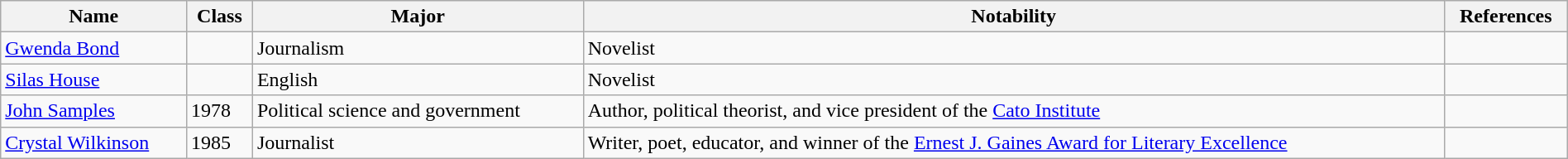<table class="wikitable sortable" style="width:100%;">
<tr>
<th>Name</th>
<th>Class</th>
<th>Major</th>
<th>Notability</th>
<th>References</th>
</tr>
<tr>
<td><a href='#'>Gwenda Bond</a></td>
<td></td>
<td>Journalism</td>
<td>Novelist</td>
<td></td>
</tr>
<tr>
<td><a href='#'>Silas House</a></td>
<td></td>
<td>English</td>
<td>Novelist</td>
<td></td>
</tr>
<tr>
<td><a href='#'>John Samples</a></td>
<td>1978</td>
<td>Political science and government</td>
<td>Author, political theorist, and vice president of the <a href='#'>Cato Institute</a></td>
<td></td>
</tr>
<tr>
<td><a href='#'>Crystal Wilkinson</a></td>
<td>1985</td>
<td>Journalist</td>
<td>Writer, poet, educator, and winner of the <a href='#'>Ernest J. Gaines Award for Literary Excellence</a></td>
<td></td>
</tr>
</table>
